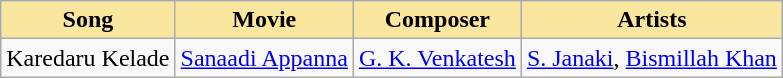<table class="wikitable">
<tr>
<th style="background:#f9e79f">Song</th>
<th style="background:#f9e79f">Movie</th>
<th style="background:#f9e79f">Composer</th>
<th style="background:#f9e79f">Artists</th>
</tr>
<tr>
<td>Karedaru Kelade</td>
<td><a href='#'>Sanaadi Appanna</a></td>
<td><a href='#'>G. K. Venkatesh</a></td>
<td><a href='#'>S. Janaki</a>, <a href='#'>Bismillah Khan</a></td>
</tr>
</table>
